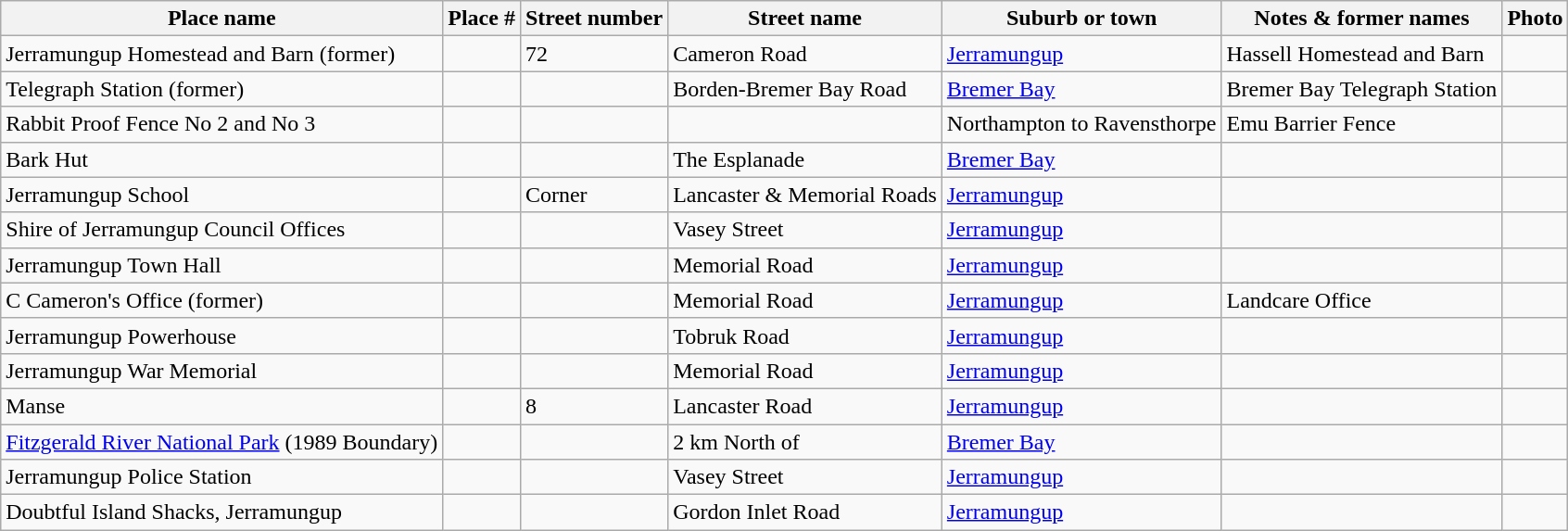<table class="wikitable sortable">
<tr>
<th>Place name</th>
<th>Place #</th>
<th>Street number</th>
<th>Street name</th>
<th>Suburb or town</th>
<th class="unsortable">Notes & former names</th>
<th class="unsortable">Photo</th>
</tr>
<tr>
<td>Jerramungup Homestead and Barn (former)</td>
<td></td>
<td>72</td>
<td>Cameron Road</td>
<td><a href='#'>Jerramungup</a></td>
<td>Hassell Homestead and Barn</td>
<td></td>
</tr>
<tr>
<td>Telegraph Station (former)</td>
<td></td>
<td></td>
<td>Borden-Bremer Bay Road</td>
<td><a href='#'>Bremer Bay</a></td>
<td>Bremer Bay Telegraph Station</td>
<td></td>
</tr>
<tr>
<td>Rabbit Proof Fence No 2 and No 3</td>
<td></td>
<td></td>
<td></td>
<td>Northampton to Ravensthorpe</td>
<td>Emu Barrier Fence</td>
<td></td>
</tr>
<tr>
<td>Bark Hut</td>
<td></td>
<td></td>
<td>The Esplanade</td>
<td><a href='#'>Bremer Bay</a></td>
<td></td>
<td></td>
</tr>
<tr>
<td>Jerramungup School</td>
<td></td>
<td>Corner</td>
<td>Lancaster & Memorial Roads</td>
<td><a href='#'>Jerramungup</a></td>
<td></td>
<td></td>
</tr>
<tr>
<td>Shire of Jerramungup Council Offices</td>
<td></td>
<td></td>
<td>Vasey Street</td>
<td><a href='#'>Jerramungup</a></td>
<td></td>
<td></td>
</tr>
<tr>
<td>Jerramungup Town Hall</td>
<td></td>
<td></td>
<td>Memorial Road</td>
<td><a href='#'>Jerramungup</a></td>
<td></td>
<td></td>
</tr>
<tr>
<td>C Cameron's Office (former)</td>
<td></td>
<td></td>
<td>Memorial Road</td>
<td><a href='#'>Jerramungup</a></td>
<td>Landcare Office</td>
<td></td>
</tr>
<tr>
<td>Jerramungup Powerhouse</td>
<td></td>
<td></td>
<td>Tobruk Road</td>
<td><a href='#'>Jerramungup</a></td>
<td></td>
<td></td>
</tr>
<tr>
<td>Jerramungup War Memorial</td>
<td></td>
<td></td>
<td>Memorial Road</td>
<td><a href='#'>Jerramungup</a></td>
<td></td>
<td></td>
</tr>
<tr>
<td>Manse</td>
<td></td>
<td>8</td>
<td>Lancaster Road</td>
<td><a href='#'>Jerramungup</a></td>
<td></td>
<td></td>
</tr>
<tr>
<td><a href='#'>Fitzgerald River National Park</a> (1989 Boundary)</td>
<td></td>
<td></td>
<td>2 km North of</td>
<td><a href='#'>Bremer Bay</a></td>
<td></td>
<td></td>
</tr>
<tr>
<td>Jerramungup Police Station</td>
<td></td>
<td></td>
<td>Vasey Street</td>
<td><a href='#'>Jerramungup</a></td>
<td></td>
<td></td>
</tr>
<tr>
<td>Doubtful Island Shacks, Jerramungup</td>
<td></td>
<td></td>
<td>Gordon Inlet Road</td>
<td><a href='#'>Jerramungup</a></td>
<td></td>
<td></td>
</tr>
</table>
